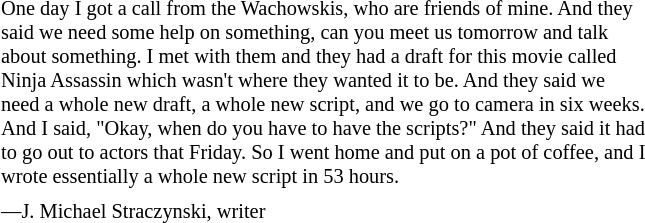<table class="toccolours" style="float: right; margin-left: 1em; margin-right: 1em; font-size: 85%; color:black; width:40em; max-width: 35%;" cellspacing="5">
<tr>
<td style="text-align: left;">One day I got a call from the Wachowskis, who are friends of mine. And they said we need some help on something, can you meet us tomorrow and talk about something. I met with them and they had a draft for this movie called Ninja Assassin which wasn't where they wanted it to be. And they said we need a whole new draft, a whole new script, and we go to camera in six weeks. And I said, "Okay, when do you have to have the scripts?" And they said it had to go out to actors that Friday. So I went home and put on a pot of coffee, and I wrote essentially a whole new script in 53 hours.</td>
</tr>
<tr>
<td style="text-align: left;">—J. Michael Straczynski, writer</td>
</tr>
</table>
